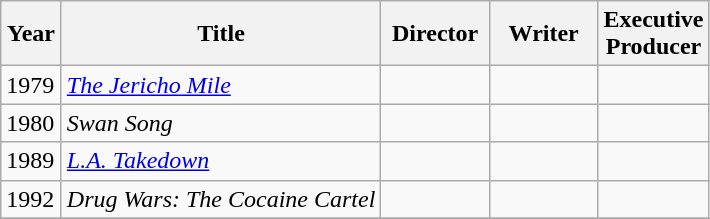<table class="wikitable">
<tr>
<th style="width:33px;">Year</th>
<th>Title</th>
<th width=65>Director</th>
<th width=65>Writer</th>
<th width=65>Executive<br>Producer</th>
</tr>
<tr>
<td>1979</td>
<td><em><a href='#'>The Jericho Mile</a></em></td>
<td></td>
<td></td>
<td></td>
</tr>
<tr>
<td>1980</td>
<td><em>Swan Song</em></td>
<td></td>
<td></td>
<td></td>
</tr>
<tr>
<td>1989</td>
<td><em><a href='#'>L.A. Takedown</a></em></td>
<td></td>
<td></td>
<td></td>
</tr>
<tr>
<td>1992</td>
<td><em>Drug Wars: The Cocaine Cartel</em></td>
<td></td>
<td></td>
<td></td>
</tr>
<tr>
</tr>
</table>
